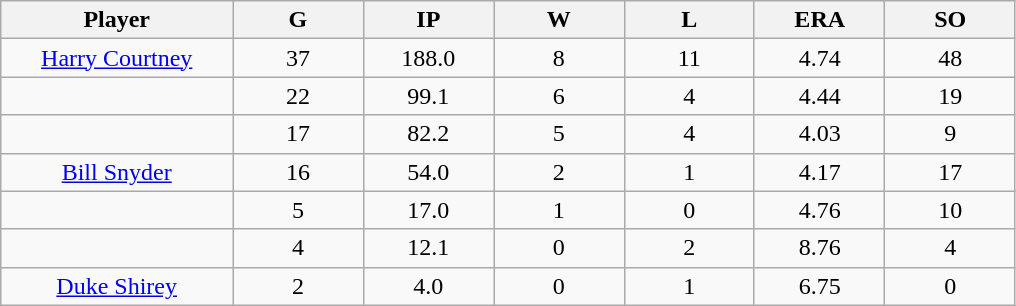<table class="wikitable sortable">
<tr>
<th bgcolor="#DDDDFF" width="16%">Player</th>
<th bgcolor="#DDDDFF" width="9%">G</th>
<th bgcolor="#DDDDFF" width="9%">IP</th>
<th bgcolor="#DDDDFF" width="9%">W</th>
<th bgcolor="#DDDDFF" width="9%">L</th>
<th bgcolor="#DDDDFF" width="9%">ERA</th>
<th bgcolor="#DDDDFF" width="9%">SO</th>
</tr>
<tr align="center">
<td><a href='#'>Harry Courtney</a></td>
<td>37</td>
<td>188.0</td>
<td>8</td>
<td>11</td>
<td>4.74</td>
<td>48</td>
</tr>
<tr align=center>
<td></td>
<td>22</td>
<td>99.1</td>
<td>6</td>
<td>4</td>
<td>4.44</td>
<td>19</td>
</tr>
<tr align="center">
<td></td>
<td>17</td>
<td>82.2</td>
<td>5</td>
<td>4</td>
<td>4.03</td>
<td>9</td>
</tr>
<tr align="center">
<td><a href='#'>Bill Snyder</a></td>
<td>16</td>
<td>54.0</td>
<td>2</td>
<td>1</td>
<td>4.17</td>
<td>17</td>
</tr>
<tr align=center>
<td></td>
<td>5</td>
<td>17.0</td>
<td>1</td>
<td>0</td>
<td>4.76</td>
<td>10</td>
</tr>
<tr align="center">
<td></td>
<td>4</td>
<td>12.1</td>
<td>0</td>
<td>2</td>
<td>8.76</td>
<td>4</td>
</tr>
<tr align="center">
<td><a href='#'>Duke Shirey</a></td>
<td>2</td>
<td>4.0</td>
<td>0</td>
<td>1</td>
<td>6.75</td>
<td>0</td>
</tr>
</table>
